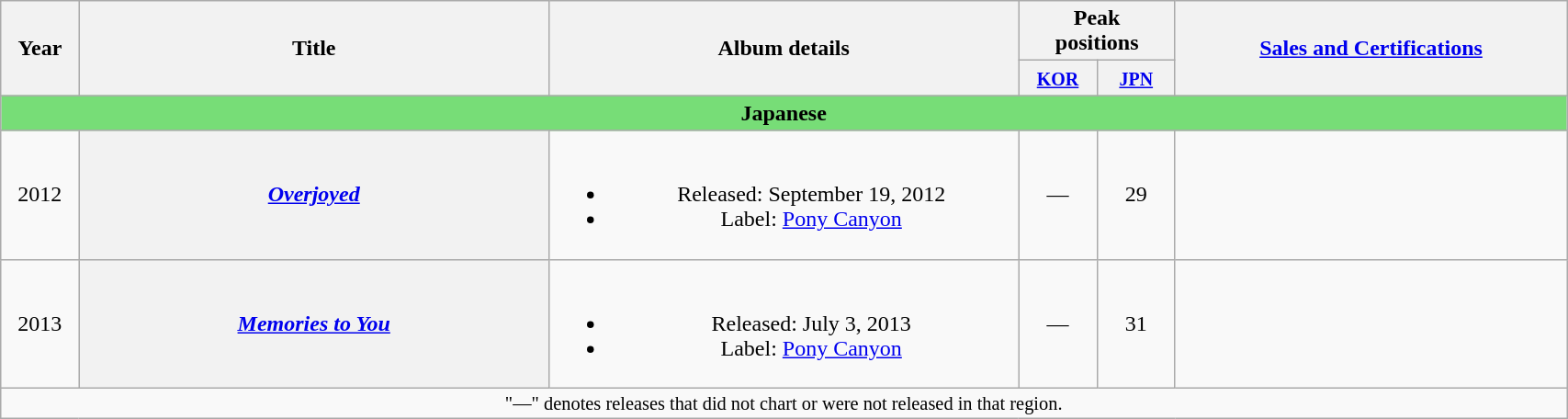<table class="wikitable plainrowheaders" style="width:90%; text-align:center;">
<tr>
<th rowspan=2 width=5%>Year</th>
<th rowspan="2" width=30%>Title</th>
<th rowspan="2" width=30%>Album details</th>
<th colspan="2" width=10%>Peak<br>positions</th>
<th rowspan="2" width=25%><a href='#'>Sales and Certifications</a></th>
</tr>
<tr>
<th style="width:2.5em;"><small><strong><a href='#'>KOR</a></strong><br></small></th>
<th style="width:2.5em;"><small><strong><a href='#'>JPN</a></strong><br></small></th>
</tr>
<tr>
<th colspan=6 style="background:#77DD77;">Japanese</th>
</tr>
<tr>
<td>2012</td>
<th scope=row><strong><em><a href='#'>Overjoyed</a></em></strong></th>
<td><br><ul><li>Released: September 19, 2012</li><li>Label: <a href='#'>Pony Canyon</a></li></ul></td>
<td>—</td>
<td>29</td>
<td></td>
</tr>
<tr>
<td>2013</td>
<th scope=row><strong><em><a href='#'>Memories to You</a></em></strong></th>
<td><br><ul><li>Released: July 3, 2013</li><li>Label: <a href='#'>Pony Canyon</a></li></ul></td>
<td>—</td>
<td>31</td>
<td></td>
</tr>
<tr>
<td colspan="6" style="font-size: 85%;">"—" denotes releases that did not chart or were not released in that region.</td>
</tr>
</table>
